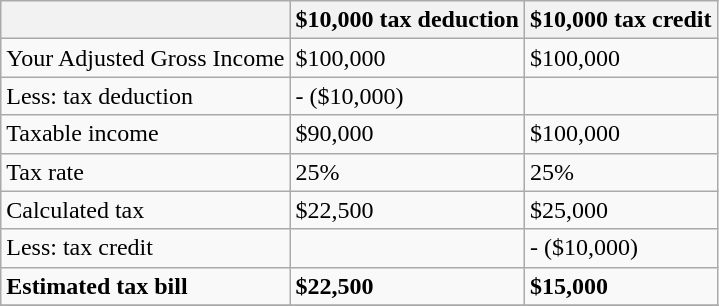<table class="wikitable">
<tr>
<th></th>
<th>$10,000 tax deduction</th>
<th>$10,000 tax credit</th>
</tr>
<tr>
<td>Your Adjusted Gross Income</td>
<td>$100,000</td>
<td>$100,000</td>
</tr>
<tr>
<td>Less: tax deduction</td>
<td>- ($10,000)</td>
<td></td>
</tr>
<tr>
<td>Taxable income</td>
<td>$90,000</td>
<td>$100,000</td>
</tr>
<tr>
<td>Tax rate</td>
<td>25%</td>
<td>25%</td>
</tr>
<tr>
<td>Calculated tax</td>
<td>$22,500</td>
<td>$25,000</td>
</tr>
<tr>
<td>Less: tax credit</td>
<td></td>
<td>- ($10,000)</td>
</tr>
<tr>
<td><strong>Estimated tax bill</strong></td>
<td><strong>$22,500</strong></td>
<td><strong>$15,000</strong></td>
</tr>
<tr>
</tr>
</table>
